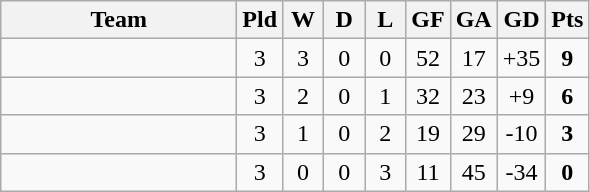<table class="wikitable" style="text-align:center;">
<tr>
<th width=150>Team</th>
<th width=20>Pld</th>
<th width=20>W</th>
<th width=20>D</th>
<th width=20>L</th>
<th width=20>GF</th>
<th width=20>GA</th>
<th width=20>GD</th>
<th width=20>Pts</th>
</tr>
<tr>
<td align="left"></td>
<td>3</td>
<td>3</td>
<td>0</td>
<td>0</td>
<td>52</td>
<td>17</td>
<td>+35</td>
<td><strong>9</strong></td>
</tr>
<tr>
<td align="left"></td>
<td>3</td>
<td>2</td>
<td>0</td>
<td>1</td>
<td>32</td>
<td>23</td>
<td>+9</td>
<td><strong>6</strong></td>
</tr>
<tr>
<td align="left"></td>
<td>3</td>
<td>1</td>
<td>0</td>
<td>2</td>
<td>19</td>
<td>29</td>
<td>-10</td>
<td><strong>3</strong></td>
</tr>
<tr>
<td align="left"></td>
<td>3</td>
<td>0</td>
<td>0</td>
<td>3</td>
<td>11</td>
<td>45</td>
<td>-34</td>
<td><strong>0</strong></td>
</tr>
</table>
